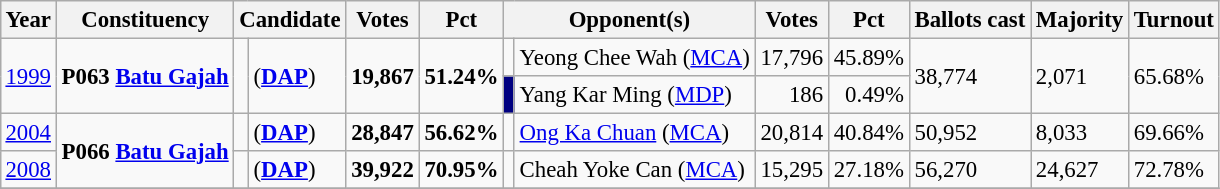<table class="wikitable" style="margin:0.5em ; font-size:95%">
<tr>
<th>Year</th>
<th>Constituency</th>
<th colspan=2>Candidate</th>
<th>Votes</th>
<th>Pct</th>
<th colspan=2>Opponent(s)</th>
<th>Votes</th>
<th>Pct</th>
<th>Ballots cast</th>
<th>Majority</th>
<th>Turnout</th>
</tr>
<tr>
<td rowspan=2><a href='#'>1999</a></td>
<td rowspan=2><strong>P063 <a href='#'>Batu Gajah</a></strong></td>
<td rowspan=2 ></td>
<td rowspan=2> (<a href='#'><strong>DAP</strong></a>)</td>
<td rowspan=2 align="right"><strong>19,867</strong></td>
<td rowspan=2><strong>51.24%</strong></td>
<td></td>
<td>Yeong Chee Wah (<a href='#'>MCA</a>)</td>
<td align="right">17,796</td>
<td>45.89%</td>
<td rowspan=2>38,774</td>
<td rowspan=2>2,071</td>
<td rowspan=2>65.68%</td>
</tr>
<tr>
<td style="background-color: #000080;"></td>
<td>Yang Kar Ming (<a href='#'>MDP</a>)</td>
<td align=right>186</td>
<td align=right>0.49%</td>
</tr>
<tr>
<td><a href='#'>2004</a></td>
<td rowspan=2><strong>P066 <a href='#'>Batu Gajah</a></strong></td>
<td></td>
<td> (<a href='#'><strong>DAP</strong></a>)</td>
<td align="right"><strong>28,847</strong></td>
<td><strong>56.62%</strong></td>
<td></td>
<td><a href='#'>Ong Ka Chuan</a> (<a href='#'>MCA</a>)</td>
<td align="right">20,814</td>
<td>40.84%</td>
<td>50,952</td>
<td>8,033</td>
<td>69.66%</td>
</tr>
<tr>
<td><a href='#'>2008</a></td>
<td></td>
<td> (<a href='#'><strong>DAP</strong></a>)</td>
<td align="right"><strong>39,922</strong></td>
<td><strong>70.95%</strong></td>
<td></td>
<td>Cheah Yoke Can (<a href='#'>MCA</a>)</td>
<td align="right">15,295</td>
<td>27.18%</td>
<td>56,270</td>
<td>24,627</td>
<td>72.78%</td>
</tr>
<tr>
</tr>
</table>
